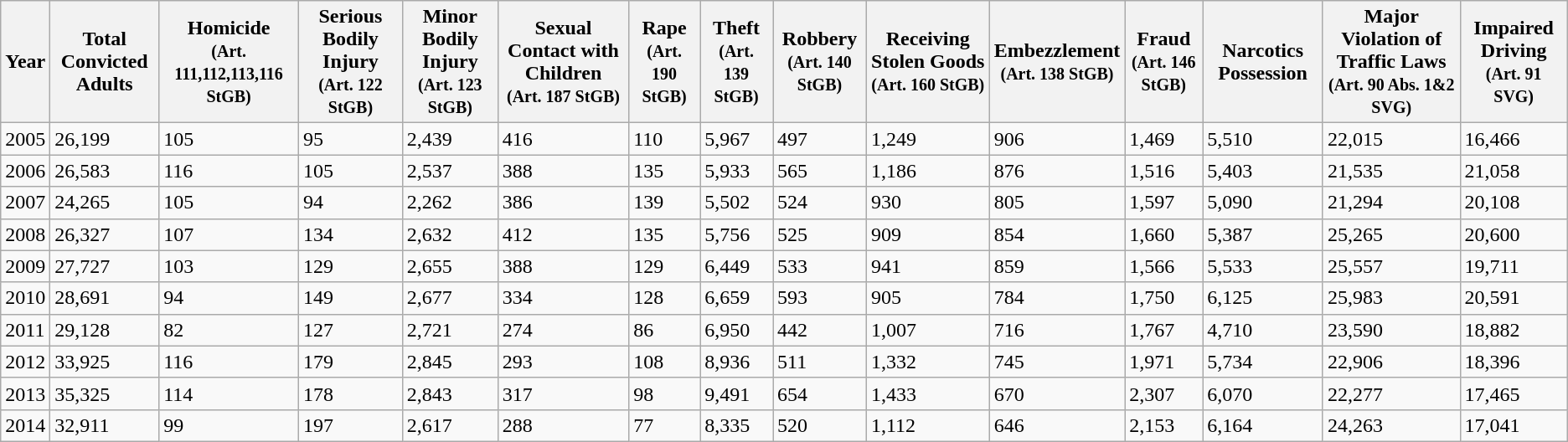<table class="wikitable">
<tr>
<th>Year</th>
<th>Total Convicted <br> Adults</th>
<th>Homicide<br><small>(Art. 111,112,113,116 StGB) </small></th>
<th>Serious Bodily Injury<br><small>(Art. 122 StGB) </small></th>
<th>Minor Bodily Injury <br><small> (Art. 123 StGB)</small></th>
<th>Sexual Contact with Children<br><small> (Art. 187 StGB)</small></th>
<th>Rape<br><small>(Art. 190 StGB) </small></th>
<th>Theft<br><small>(Art. 139 StGB) </small></th>
<th>Robbery <br><small>(Art. 140 StGB)</small></th>
<th>Receiving Stolen Goods <br><small>(Art. 160 StGB) </small></th>
<th>Embezzlement <br><small>(Art. 138 StGB)</small></th>
<th>Fraud <br><small>(Art. 146 StGB)</small></th>
<th>Narcotics Possession</th>
<th>Major Violation of Traffic Laws <br><small>(Art. 90 Abs. 1&2 SVG)</small></th>
<th>Impaired Driving<br><small> (Art. 91 SVG)</small></th>
</tr>
<tr>
<td>2005</td>
<td>26,199</td>
<td>105</td>
<td>95</td>
<td>2,439</td>
<td>416</td>
<td>110</td>
<td>5,967</td>
<td>497</td>
<td>1,249</td>
<td>906</td>
<td>1,469</td>
<td>5,510</td>
<td>22,015</td>
<td>16,466</td>
</tr>
<tr>
<td>2006</td>
<td>26,583</td>
<td>116</td>
<td>105</td>
<td>2,537</td>
<td>388</td>
<td>135</td>
<td>5,933</td>
<td>565</td>
<td>1,186</td>
<td>876</td>
<td>1,516</td>
<td>5,403</td>
<td>21,535</td>
<td>21,058</td>
</tr>
<tr>
<td>2007</td>
<td>24,265</td>
<td>105</td>
<td>94</td>
<td>2,262</td>
<td>386</td>
<td>139</td>
<td>5,502</td>
<td>524</td>
<td>930</td>
<td>805</td>
<td>1,597</td>
<td>5,090</td>
<td>21,294</td>
<td>20,108</td>
</tr>
<tr>
<td>2008</td>
<td>26,327</td>
<td>107</td>
<td>134</td>
<td>2,632</td>
<td>412</td>
<td>135</td>
<td>5,756</td>
<td>525</td>
<td>909</td>
<td>854</td>
<td>1,660</td>
<td>5,387</td>
<td>25,265</td>
<td>20,600</td>
</tr>
<tr>
<td>2009</td>
<td>27,727</td>
<td>103</td>
<td>129</td>
<td>2,655</td>
<td>388</td>
<td>129</td>
<td>6,449</td>
<td>533</td>
<td>941</td>
<td>859</td>
<td>1,566</td>
<td>5,533</td>
<td>25,557</td>
<td>19,711</td>
</tr>
<tr>
<td>2010</td>
<td>28,691</td>
<td>94</td>
<td>149</td>
<td>2,677</td>
<td>334</td>
<td>128</td>
<td>6,659</td>
<td>593</td>
<td>905</td>
<td>784</td>
<td>1,750</td>
<td>6,125</td>
<td>25,983</td>
<td>20,591</td>
</tr>
<tr>
<td>2011</td>
<td>29,128</td>
<td>82</td>
<td>127</td>
<td>2,721</td>
<td>274</td>
<td>86</td>
<td>6,950</td>
<td>442</td>
<td>1,007</td>
<td>716</td>
<td>1,767</td>
<td>4,710</td>
<td>23,590</td>
<td>18,882</td>
</tr>
<tr>
<td>2012</td>
<td>33,925</td>
<td>116</td>
<td>179</td>
<td>2,845</td>
<td>293</td>
<td>108</td>
<td>8,936</td>
<td>511</td>
<td>1,332</td>
<td>745</td>
<td>1,971</td>
<td>5,734</td>
<td>22,906</td>
<td>18,396</td>
</tr>
<tr>
<td>2013</td>
<td>35,325</td>
<td>114</td>
<td>178</td>
<td>2,843</td>
<td>317</td>
<td>98</td>
<td>9,491</td>
<td>654</td>
<td>1,433</td>
<td>670</td>
<td>2,307</td>
<td>6,070</td>
<td>22,277</td>
<td>17,465</td>
</tr>
<tr>
<td>2014</td>
<td>32,911</td>
<td>99</td>
<td>197</td>
<td>2,617</td>
<td>288</td>
<td>77</td>
<td>8,335</td>
<td>520</td>
<td>1,112</td>
<td>646</td>
<td>2,153</td>
<td>6,164</td>
<td>24,263</td>
<td>17,041</td>
</tr>
</table>
